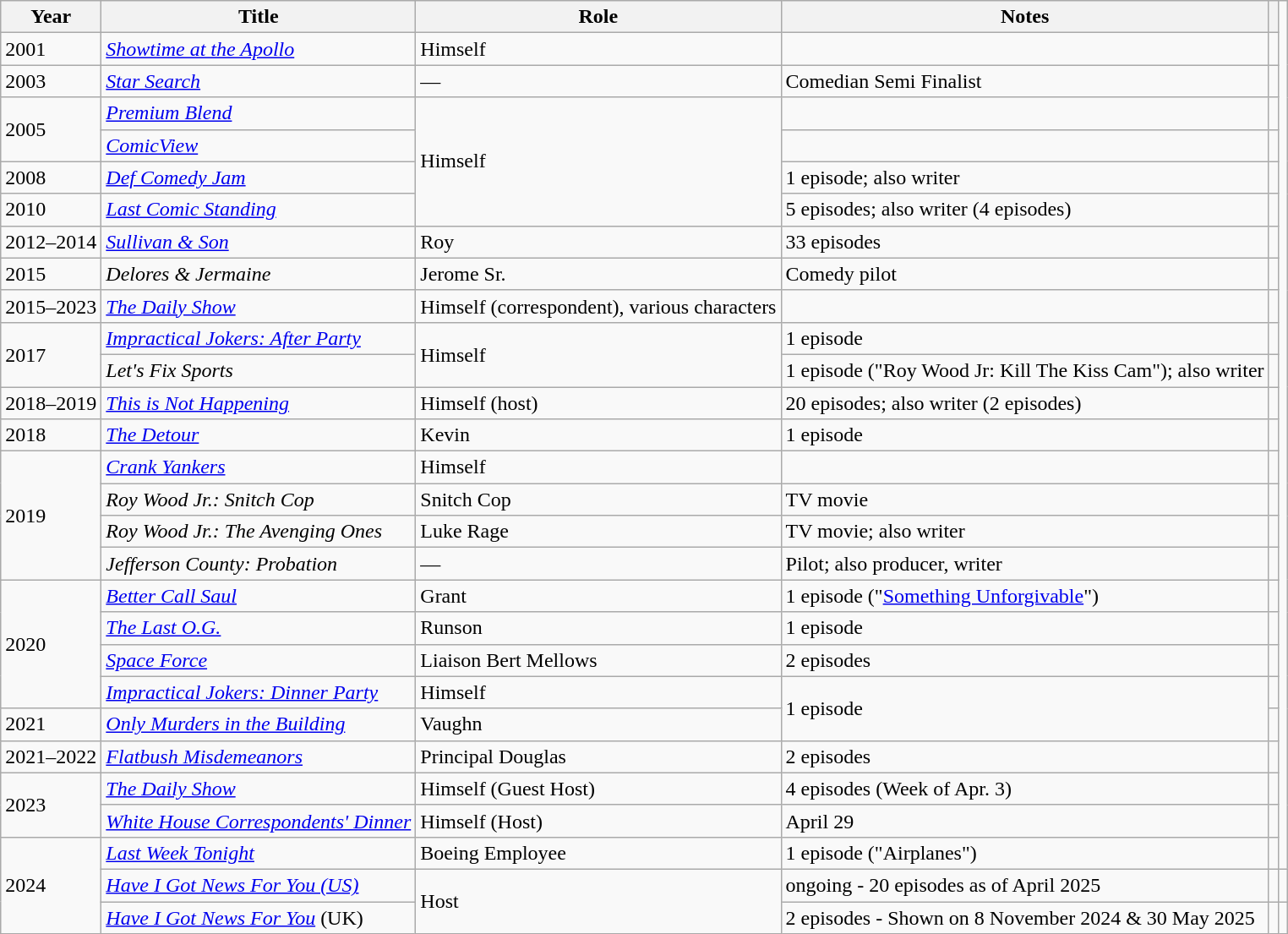<table class="wikitable sortable">
<tr>
<th>Year</th>
<th>Title</th>
<th>Role</th>
<th class="unsortable">Notes</th>
<th scope="col" class="unsortable"></th>
</tr>
<tr>
<td>2001</td>
<td><em><a href='#'>Showtime at the Apollo</a></em></td>
<td>Himself</td>
<td></td>
<td></td>
</tr>
<tr>
<td>2003</td>
<td><em><a href='#'>Star Search</a></em></td>
<td>—</td>
<td>Comedian Semi Finalist</td>
<td></td>
</tr>
<tr>
<td rowspan="2">2005</td>
<td><em><a href='#'>Premium Blend</a></em></td>
<td rowspan="4">Himself</td>
<td></td>
<td></td>
</tr>
<tr>
<td><em><a href='#'>ComicView</a></em></td>
<td></td>
<td></td>
</tr>
<tr>
<td>2008</td>
<td><em><a href='#'>Def Comedy Jam</a></em></td>
<td>1 episode; also writer</td>
<td></td>
</tr>
<tr>
<td>2010</td>
<td><em><a href='#'>Last Comic Standing</a></em></td>
<td>5 episodes; also writer (4 episodes)</td>
<td></td>
</tr>
<tr>
<td>2012–2014</td>
<td><em><a href='#'>Sullivan & Son</a></em></td>
<td>Roy</td>
<td>33 episodes</td>
<td></td>
</tr>
<tr>
<td>2015</td>
<td><em>Delores & Jermaine</em></td>
<td>Jerome Sr.</td>
<td>Comedy pilot</td>
<td></td>
</tr>
<tr>
<td>2015–2023</td>
<td><em><a href='#'>The Daily Show</a></em></td>
<td>Himself (correspondent), various characters</td>
<td></td>
<td></td>
</tr>
<tr>
<td rowspan="2">2017</td>
<td><em><a href='#'>Impractical Jokers: After Party</a></em></td>
<td rowspan="2">Himself</td>
<td>1 episode</td>
<td></td>
</tr>
<tr>
<td><em>Let's Fix Sports</em></td>
<td>1 episode ("Roy Wood Jr: Kill The Kiss Cam"); also writer</td>
<td></td>
</tr>
<tr>
<td>2018–2019</td>
<td><em><a href='#'>This is Not Happening</a></em></td>
<td>Himself (host)</td>
<td>20 episodes; also writer (2 episodes)</td>
<td></td>
</tr>
<tr>
<td>2018</td>
<td><em><a href='#'>The Detour</a></em></td>
<td>Kevin</td>
<td>1 episode</td>
<td></td>
</tr>
<tr>
<td rowspan="4">2019</td>
<td><em><a href='#'>Crank Yankers</a></em></td>
<td>Himself</td>
<td></td>
<td></td>
</tr>
<tr>
<td><em>Roy Wood Jr.: Snitch Cop</em></td>
<td>Snitch Cop</td>
<td>TV movie</td>
<td></td>
</tr>
<tr>
<td><em>Roy Wood Jr.: The Avenging Ones</em></td>
<td>Luke Rage</td>
<td>TV movie; also writer</td>
<td></td>
</tr>
<tr>
<td><em>Jefferson County: Probation</em></td>
<td>—</td>
<td>Pilot; also producer, writer</td>
<td></td>
</tr>
<tr>
<td rowspan="4">2020</td>
<td><em><a href='#'>Better Call Saul</a></em></td>
<td>Grant</td>
<td>1 episode ("<a href='#'>Something Unforgivable</a>")</td>
<td></td>
</tr>
<tr>
<td><em><a href='#'>The Last O.G.</a></em></td>
<td>Runson</td>
<td>1 episode</td>
<td></td>
</tr>
<tr>
<td><em><a href='#'>Space Force</a></em></td>
<td>Liaison Bert Mellows</td>
<td>2 episodes</td>
<td></td>
</tr>
<tr>
<td><em><a href='#'>Impractical Jokers: Dinner Party</a></em></td>
<td>Himself</td>
<td rowspan="2">1 episode</td>
<td></td>
</tr>
<tr>
<td>2021</td>
<td><em><a href='#'>Only Murders in the Building</a></em></td>
<td>Vaughn</td>
<td></td>
</tr>
<tr>
<td>2021–2022</td>
<td><em><a href='#'>Flatbush Misdemeanors</a></em></td>
<td>Principal Douglas</td>
<td>2 episodes</td>
<td></td>
</tr>
<tr>
<td rowspan="2">2023</td>
<td><em><a href='#'>The Daily Show</a></em></td>
<td>Himself (Guest Host)</td>
<td>4 episodes (Week of Apr. 3)</td>
<td></td>
</tr>
<tr>
<td><a href='#'><em>White House Correspondents' Dinner</em></a></td>
<td>Himself (Host)</td>
<td>April 29</td>
<td></td>
</tr>
<tr>
<td rowspan="3">2024</td>
<td><a href='#'><em>Last Week Tonight</em></a></td>
<td>Boeing Employee</td>
<td>1 episode ("Airplanes")</td>
<td></td>
</tr>
<tr>
<td><em><a href='#'>Have I Got News For You (US)</a></em></td>
<td rowspan="2">Host</td>
<td>ongoing - 20 episodes as of April 2025</td>
<td></td>
<td></td>
</tr>
<tr>
<td><em><a href='#'>Have I Got News For You</a></em> (UK)</td>
<td>2 episodes - Shown on 8 November 2024 & 30 May 2025</td>
<td> </td>
</tr>
</table>
